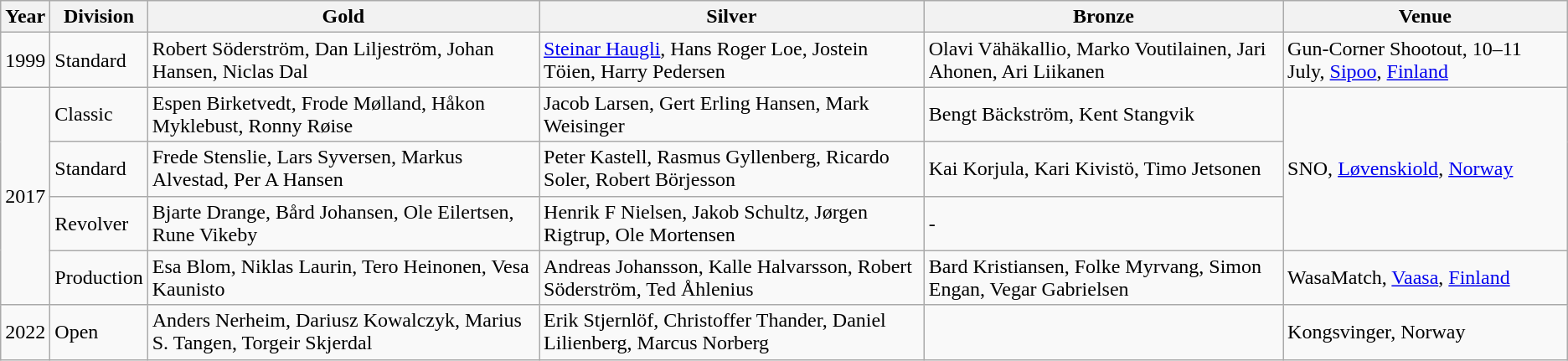<table class="wikitable sortable" style="text-align: left;">
<tr>
<th>Year</th>
<th>Division</th>
<th> Gold</th>
<th> Silver</th>
<th> Bronze</th>
<th>Venue</th>
</tr>
<tr>
<td>1999</td>
<td>Standard</td>
<td> Robert Söderström, Dan Liljeström, Johan Hansen, Niclas Dal</td>
<td> <a href='#'>Steinar Haugli</a>, Hans Roger Loe, Jostein Töien, Harry Pedersen</td>
<td> Olavi Vähäkallio, Marko Voutilainen, Jari Ahonen, Ari Liikanen</td>
<td>Gun-Corner Shootout, 10–11 July, <a href='#'>Sipoo</a>, <a href='#'>Finland</a></td>
</tr>
<tr>
<td rowspan="4">2017</td>
<td>Classic</td>
<td>Espen Birketvedt, Frode Mølland, Håkon Myklebust, Ronny Røise</td>
<td>Jacob Larsen, Gert Erling Hansen, Mark Weisinger</td>
<td>Bengt Bäckström, Kent Stangvik</td>
<td rowspan="3">SNO, <a href='#'>Løvenskiold</a>, <a href='#'>Norway</a></td>
</tr>
<tr>
<td>Standard</td>
<td>Frede Stenslie, Lars Syversen, Markus Alvestad, Per A Hansen</td>
<td>Peter Kastell, Rasmus Gyllenberg, Ricardo Soler, Robert Börjesson</td>
<td>Kai Korjula, Kari Kivistö, Timo Jetsonen</td>
</tr>
<tr>
<td>Revolver</td>
<td>Bjarte Drange, Bård Johansen, Ole Eilertsen, Rune Vikeby</td>
<td>Henrik F Nielsen, Jakob Schultz, Jørgen Rigtrup, Ole Mortensen</td>
<td>-</td>
</tr>
<tr>
<td>Production</td>
<td>Esa Blom, Niklas Laurin, Tero Heinonen, Vesa Kaunisto</td>
<td>Andreas Johansson, Kalle Halvarsson, Robert Söderström, Ted Åhlenius</td>
<td>Bard Kristiansen, Folke Myrvang, Simon Engan, Vegar Gabrielsen</td>
<td>WasaMatch, <a href='#'>Vaasa</a>, <a href='#'>Finland</a></td>
</tr>
<tr>
<td>2022</td>
<td>Open</td>
<td>Anders Nerheim, Dariusz Kowalczyk, Marius S. Tangen, Torgeir Skjerdal</td>
<td> Erik Stjernlöf, Christoffer Thander, Daniel Lilienberg, Marcus Norberg</td>
<td></td>
<td>Kongsvinger, Norway</td>
</tr>
</table>
